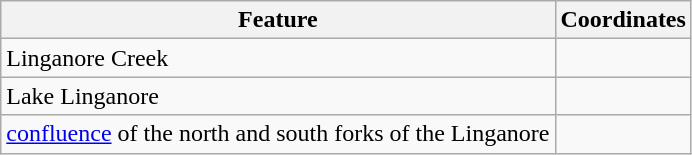<table class="wikitable">
<tr>
<th>Feature</th>
<th>Coordinates</th>
</tr>
<tr>
<td>Linganore Creek</td>
<td></td>
</tr>
<tr>
<td>Lake Linganore</td>
<td></td>
</tr>
<tr>
<td><a href='#'>confluence</a> of the north and south forks of the Linganore</td>
<td></td>
</tr>
</table>
